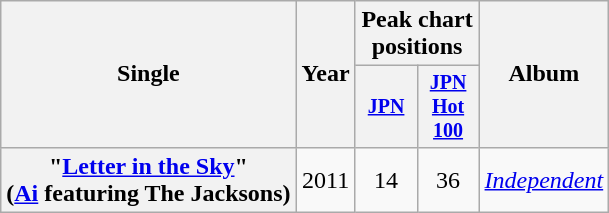<table class="wikitable plainrowheaders" style="text-align:center;">
<tr>
<th rowspan="2">Single</th>
<th rowspan="2">Year</th>
<th colspan="2">Peak chart positions</th>
<th rowspan="2">Album</th>
</tr>
<tr style="font-size:smaller;">
<th style="width:35px;"><a href='#'>JPN</a></th>
<th style="width:35px;"><a href='#'>JPN Hot 100</a></th>
</tr>
<tr>
<th scope="row">"<a href='#'>Letter in the Sky</a>"<br><span>(<a href='#'>Ai</a> featuring The Jacksons)</span></th>
<td>2011</td>
<td>14</td>
<td>36</td>
<td><em><a href='#'>Independent</a></em></td>
</tr>
</table>
